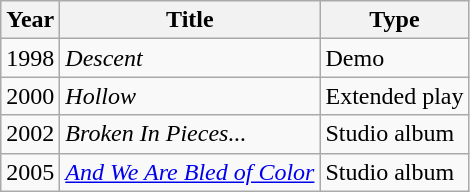<table class="wikitable">
<tr>
<th>Year</th>
<th>Title</th>
<th>Type</th>
</tr>
<tr>
<td>1998</td>
<td><em>Descent</em></td>
<td>Demo</td>
</tr>
<tr>
<td>2000</td>
<td><em>Hollow</em></td>
<td>Extended play</td>
</tr>
<tr>
<td>2002</td>
<td><em>Broken In Pieces...</em></td>
<td>Studio album</td>
</tr>
<tr>
<td>2005</td>
<td><em><a href='#'>And We Are Bled of Color</a></em></td>
<td>Studio album</td>
</tr>
</table>
